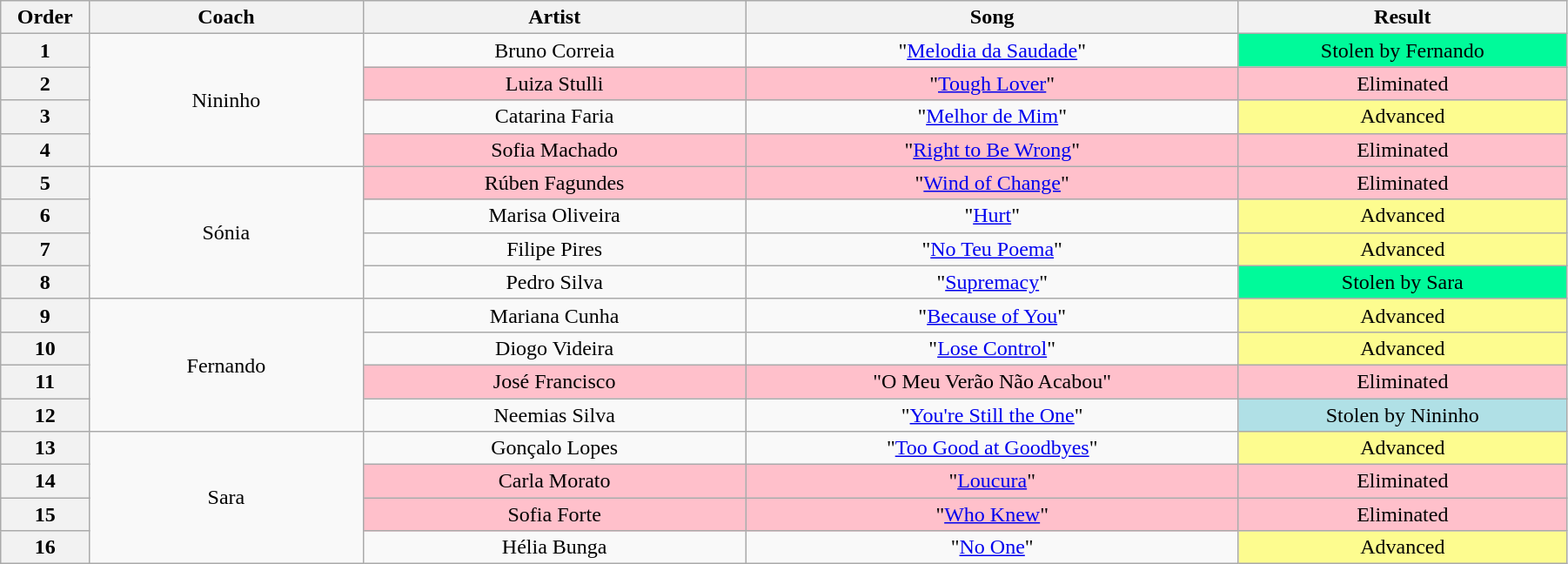<table class="wikitable" style="text-align: center; width:95%">
<tr>
<th style="width:02%">Order</th>
<th style="width:10%">Coach</th>
<th style="width:14%">Artist</th>
<th style="width:18%">Song</th>
<th style="width:12%">Result</th>
</tr>
<tr>
<th>1</th>
<td rowspan="4">Nininho</td>
<td>Bruno Correia</td>
<td>"<a href='#'>Melodia da Saudade</a>"</td>
<td style="background:#00fa9a">Stolen by Fernando</td>
</tr>
<tr>
<th>2</th>
<td style="background:pink">Luiza Stulli</td>
<td style="background:pink">"<a href='#'>Tough Lover</a>"</td>
<td style="background:pink">Eliminated</td>
</tr>
<tr>
<th>3</th>
<td>Catarina Faria</td>
<td>"<a href='#'>Melhor de Mim</a>"</td>
<td style="background:#fdfc8f">Advanced</td>
</tr>
<tr>
<th>4</th>
<td style="background:pink">Sofia Machado</td>
<td style="background:pink">"<a href='#'>Right to Be Wrong</a>"</td>
<td style="background:pink">Eliminated</td>
</tr>
<tr>
<th>5</th>
<td rowspan="4">Sónia</td>
<td style="background:pink">Rúben Fagundes</td>
<td style="background:pink">"<a href='#'>Wind of Change</a>"</td>
<td style="background:pink">Eliminated</td>
</tr>
<tr>
<th>6</th>
<td>Marisa Oliveira</td>
<td>"<a href='#'>Hurt</a>"</td>
<td style="background:#fdfc8f">Advanced</td>
</tr>
<tr>
<th>7</th>
<td>Filipe Pires</td>
<td>"<a href='#'>No Teu Poema</a>"</td>
<td style="background:#fdfc8f">Advanced</td>
</tr>
<tr>
<th>8</th>
<td>Pedro Silva</td>
<td>"<a href='#'>Supremacy</a>"</td>
<td style="background:#00fa9a">Stolen by Sara</td>
</tr>
<tr>
<th>9</th>
<td rowspan="4">Fernando</td>
<td>Mariana Cunha</td>
<td>"<a href='#'>Because of You</a>"</td>
<td style="background:#fdfc8f">Advanced</td>
</tr>
<tr>
<th>10</th>
<td>Diogo Videira</td>
<td>"<a href='#'>Lose Control</a>"</td>
<td style="background:#fdfc8f">Advanced</td>
</tr>
<tr>
<th>11</th>
<td style="background:pink">José Francisco</td>
<td style="background:pink">"O Meu Verão Não Acabou"</td>
<td style="background:pink">Eliminated</td>
</tr>
<tr>
<th>12</th>
<td>Neemias Silva</td>
<td>"<a href='#'>You're Still the One</a>"</td>
<td style="background:#B0E0E6">Stolen by Nininho</td>
</tr>
<tr>
<th>13</th>
<td rowspan="4">Sara</td>
<td>Gonçalo Lopes</td>
<td>"<a href='#'>Too Good at Goodbyes</a>"</td>
<td style="background:#fdfc8f">Advanced</td>
</tr>
<tr>
<th>14</th>
<td style="background:pink">Carla Morato</td>
<td style="background:pink">"<a href='#'>Loucura</a>"</td>
<td style="background:pink">Eliminated</td>
</tr>
<tr>
<th>15</th>
<td style="background:pink">Sofia Forte</td>
<td style="background:pink">"<a href='#'>Who Knew</a>"</td>
<td style="background:pink">Eliminated</td>
</tr>
<tr>
<th>16</th>
<td>Hélia Bunga</td>
<td>"<a href='#'>No One</a>"</td>
<td style="background:#fdfc8f">Advanced</td>
</tr>
</table>
